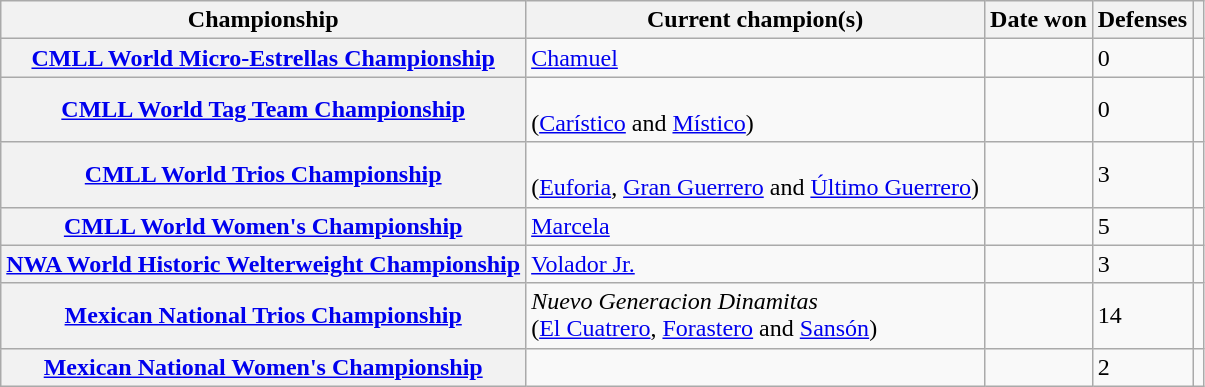<table class="wikitable sortable plainrowheaders">
<tr>
<th scope="col">Championship</th>
<th scope="col">Current champion(s)</th>
<th scope="col">Date won</th>
<th scope="col">Defenses</th>
<th class="unsortable" scope="col"></th>
</tr>
<tr>
<th scope="row"><a href='#'>CMLL World Micro-Estrellas Championship</a></th>
<td><a href='#'>Chamuel</a></td>
<td></td>
<td>0</td>
<td></td>
</tr>
<tr>
<th scope="row"><a href='#'>CMLL World Tag Team Championship</a></th>
<td><em></em><br>(<a href='#'>Carístico</a> and <a href='#'>Místico</a>)</td>
<td></td>
<td>0</td>
<td></td>
</tr>
<tr>
<th scope="row"><a href='#'>CMLL World Trios Championship</a></th>
<td><em></em><br>(<a href='#'>Euforia</a>, <a href='#'>Gran Guerrero</a> and <a href='#'>Último Guerrero</a>)</td>
<td></td>
<td>3</td>
<td></td>
</tr>
<tr>
<th scope="row"><a href='#'>CMLL World Women's Championship</a></th>
<td><a href='#'>Marcela</a></td>
<td></td>
<td>5</td>
<td></td>
</tr>
<tr>
<th scope="row"><a href='#'>NWA World Historic Welterweight Championship</a></th>
<td><a href='#'>Volador Jr.</a></td>
<td></td>
<td>3</td>
<td></td>
</tr>
<tr>
<th scope="row"><a href='#'>Mexican National Trios Championship</a></th>
<td><em>Nuevo Generacion Dinamitas</em><br>(<a href='#'>El Cuatrero</a>, <a href='#'>Forastero</a> and <a href='#'>Sansón</a>)</td>
<td></td>
<td>14</td>
<td></td>
</tr>
<tr>
<th scope="row"><a href='#'>Mexican National Women's Championship</a></th>
<td></td>
<td></td>
<td>2</td>
<td></td>
</tr>
</table>
